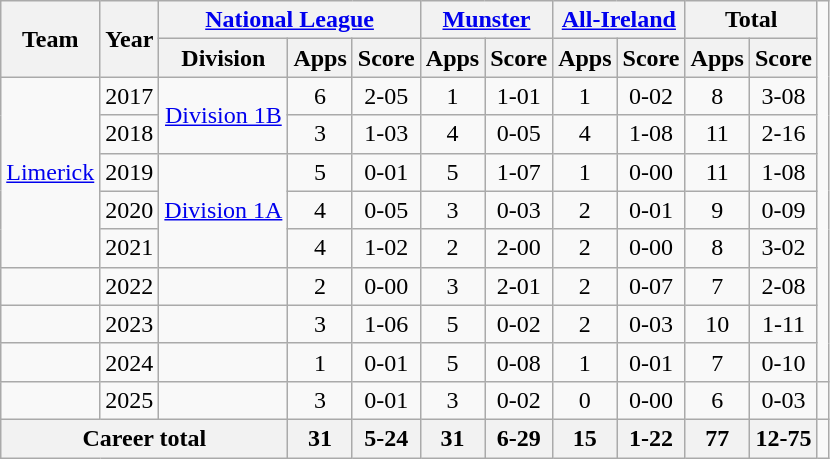<table class="wikitable" style="text-align:center">
<tr>
<th rowspan="2">Team</th>
<th rowspan="2">Year</th>
<th colspan="3"><a href='#'>National League</a></th>
<th colspan="2"><a href='#'>Munster</a></th>
<th colspan="2"><a href='#'>All-Ireland</a></th>
<th colspan="2">Total</th>
</tr>
<tr>
<th>Division</th>
<th>Apps</th>
<th>Score</th>
<th>Apps</th>
<th>Score</th>
<th>Apps</th>
<th>Score</th>
<th>Apps</th>
<th>Score</th>
</tr>
<tr>
<td rowspan="5"><a href='#'>Limerick</a></td>
<td>2017</td>
<td rowspan="2"><a href='#'>Division 1B</a></td>
<td>6</td>
<td>2-05</td>
<td>1</td>
<td>1-01</td>
<td>1</td>
<td>0-02</td>
<td>8</td>
<td>3-08</td>
</tr>
<tr>
<td>2018</td>
<td>3</td>
<td>1-03</td>
<td>4</td>
<td>0-05</td>
<td>4</td>
<td>1-08</td>
<td>11</td>
<td>2-16</td>
</tr>
<tr>
<td>2019</td>
<td rowspan="3"><a href='#'>Division 1A</a></td>
<td>5</td>
<td>0-01</td>
<td>5</td>
<td>1-07</td>
<td>1</td>
<td>0-00</td>
<td>11</td>
<td>1-08</td>
</tr>
<tr>
<td>2020</td>
<td>4</td>
<td>0-05</td>
<td>3</td>
<td>0-03</td>
<td>2</td>
<td>0-01</td>
<td>9</td>
<td>0-09</td>
</tr>
<tr>
<td>2021</td>
<td>4</td>
<td>1-02</td>
<td>2</td>
<td>2-00</td>
<td>2</td>
<td>0-00</td>
<td>8</td>
<td>3-02</td>
</tr>
<tr>
<td></td>
<td>2022</td>
<td></td>
<td>2</td>
<td>0-00</td>
<td>3</td>
<td>2-01</td>
<td>2</td>
<td>0-07</td>
<td>7</td>
<td>2-08</td>
</tr>
<tr>
<td></td>
<td>2023</td>
<td></td>
<td>3</td>
<td>1-06</td>
<td>5</td>
<td>0-02</td>
<td>2</td>
<td>0-03</td>
<td>10</td>
<td>1-11</td>
</tr>
<tr>
<td></td>
<td>2024</td>
<td></td>
<td>1</td>
<td>0-01</td>
<td>5</td>
<td>0-08</td>
<td>1</td>
<td>0-01</td>
<td>7</td>
<td>0-10</td>
</tr>
<tr>
<td></td>
<td>2025</td>
<td></td>
<td>3</td>
<td>0-01</td>
<td>3</td>
<td>0-02</td>
<td>0</td>
<td>0-00</td>
<td>6</td>
<td>0-03</td>
<td></td>
</tr>
<tr>
<th colspan="3">Career total</th>
<th>31</th>
<th>5-24</th>
<th>31</th>
<th>6-29</th>
<th>15</th>
<th>1-22</th>
<th>77</th>
<th>12-75</th>
</tr>
</table>
